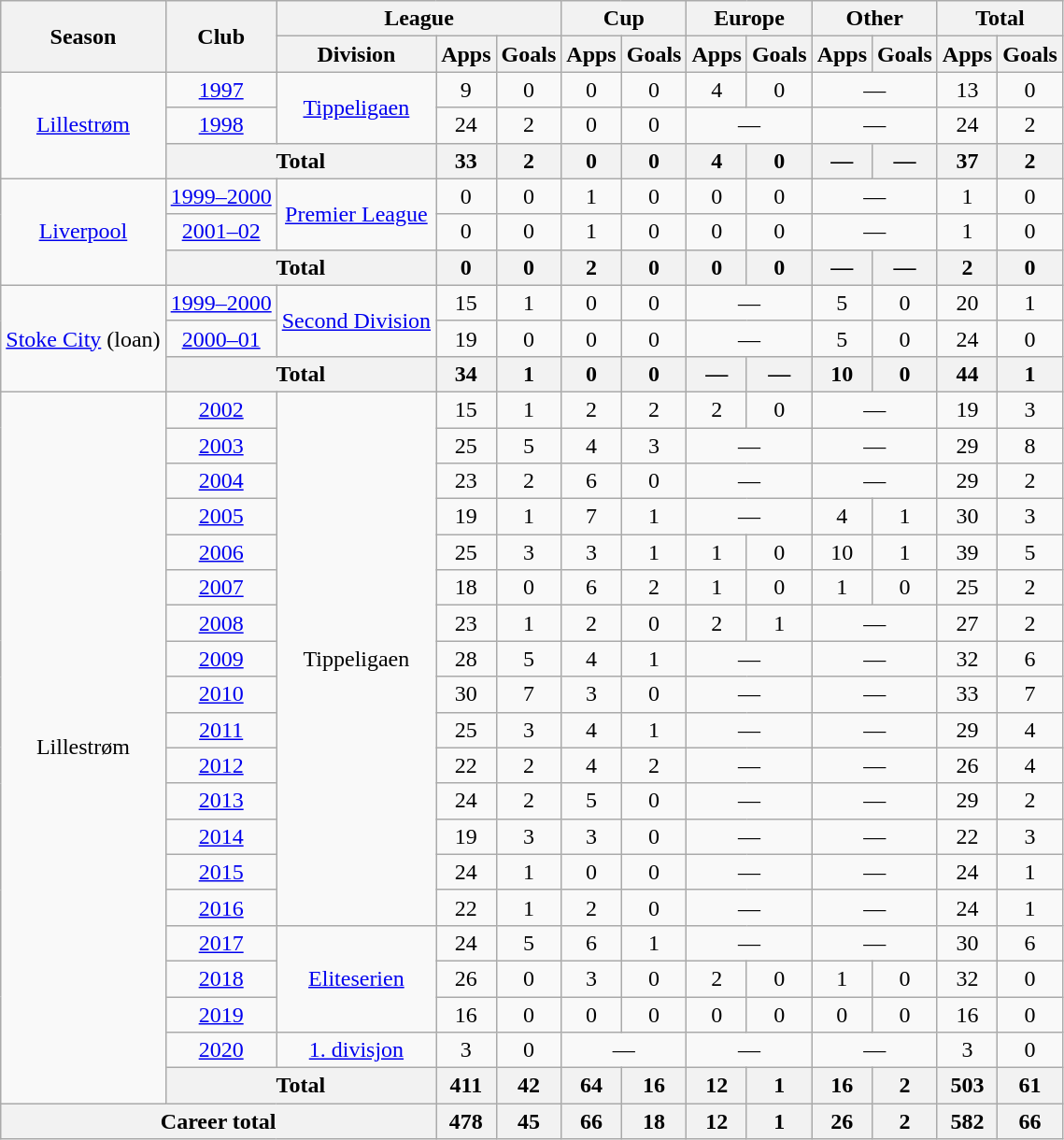<table class="wikitable" style="text-align:center">
<tr>
<th rowspan="2">Season</th>
<th rowspan="2">Club</th>
<th colspan="3">League</th>
<th colspan="2">Cup</th>
<th colspan="2">Europe</th>
<th colspan="2">Other</th>
<th colspan="2">Total</th>
</tr>
<tr>
<th>Division</th>
<th>Apps</th>
<th>Goals</th>
<th>Apps</th>
<th>Goals</th>
<th>Apps</th>
<th>Goals</th>
<th>Apps</th>
<th>Goals</th>
<th>Apps</th>
<th>Goals</th>
</tr>
<tr>
<td rowspan="3"><a href='#'>Lillestrøm</a></td>
<td><a href='#'>1997</a></td>
<td rowspan="2"><a href='#'>Tippeligaen</a></td>
<td>9</td>
<td>0</td>
<td>0</td>
<td>0</td>
<td>4</td>
<td>0</td>
<td colspan="2">—</td>
<td>13</td>
<td>0</td>
</tr>
<tr>
<td><a href='#'>1998</a></td>
<td>24</td>
<td>2</td>
<td>0</td>
<td>0</td>
<td colspan="2">—</td>
<td colspan="2">—</td>
<td>24</td>
<td>2</td>
</tr>
<tr>
<th colspan="2">Total</th>
<th>33</th>
<th>2</th>
<th>0</th>
<th>0</th>
<th>4</th>
<th>0</th>
<th>—</th>
<th>—</th>
<th>37</th>
<th>2</th>
</tr>
<tr>
<td rowspan="3"><a href='#'>Liverpool</a></td>
<td><a href='#'>1999–2000</a></td>
<td rowspan="2"><a href='#'>Premier League</a></td>
<td>0</td>
<td>0</td>
<td>1</td>
<td>0</td>
<td>0</td>
<td>0</td>
<td colspan="2">—</td>
<td>1</td>
<td>0</td>
</tr>
<tr>
<td><a href='#'>2001–02</a></td>
<td>0</td>
<td>0</td>
<td>1</td>
<td>0</td>
<td>0</td>
<td>0</td>
<td colspan="2">—</td>
<td>1</td>
<td>0</td>
</tr>
<tr>
<th colspan="2">Total</th>
<th>0</th>
<th>0</th>
<th>2</th>
<th>0</th>
<th>0</th>
<th>0</th>
<th>—</th>
<th>—</th>
<th>2</th>
<th>0</th>
</tr>
<tr>
<td rowspan="3"><a href='#'>Stoke City</a> (loan)</td>
<td><a href='#'>1999–2000</a></td>
<td rowspan="2"><a href='#'>Second Division</a></td>
<td>15</td>
<td>1</td>
<td>0</td>
<td>0</td>
<td colspan="2">—</td>
<td>5</td>
<td>0</td>
<td>20</td>
<td>1</td>
</tr>
<tr>
<td><a href='#'>2000–01</a></td>
<td>19</td>
<td>0</td>
<td>0</td>
<td>0</td>
<td colspan="2">—</td>
<td>5</td>
<td>0</td>
<td>24</td>
<td>0</td>
</tr>
<tr>
<th colspan="2">Total</th>
<th>34</th>
<th>1</th>
<th>0</th>
<th>0</th>
<th>—</th>
<th>—</th>
<th>10</th>
<th>0</th>
<th>44</th>
<th>1</th>
</tr>
<tr>
<td rowspan="20">Lillestrøm</td>
<td><a href='#'>2002</a></td>
<td rowspan="15">Tippeligaen</td>
<td>15</td>
<td>1</td>
<td>2</td>
<td>2</td>
<td>2</td>
<td>0</td>
<td colspan="2">—</td>
<td>19</td>
<td>3</td>
</tr>
<tr>
<td><a href='#'>2003</a></td>
<td>25</td>
<td>5</td>
<td>4</td>
<td>3</td>
<td colspan="2">—</td>
<td colspan="2">—</td>
<td>29</td>
<td>8</td>
</tr>
<tr>
<td><a href='#'>2004</a></td>
<td>23</td>
<td>2</td>
<td>6</td>
<td>0</td>
<td colspan="2">—</td>
<td colspan="2">—</td>
<td>29</td>
<td>2</td>
</tr>
<tr>
<td><a href='#'>2005</a></td>
<td>19</td>
<td>1</td>
<td>7</td>
<td>1</td>
<td colspan="2">—</td>
<td>4</td>
<td>1</td>
<td>30</td>
<td>3</td>
</tr>
<tr>
<td><a href='#'>2006</a></td>
<td>25</td>
<td>3</td>
<td>3</td>
<td>1</td>
<td>1</td>
<td>0</td>
<td>10</td>
<td>1</td>
<td>39</td>
<td>5</td>
</tr>
<tr>
<td><a href='#'>2007</a></td>
<td>18</td>
<td>0</td>
<td>6</td>
<td>2</td>
<td>1</td>
<td>0</td>
<td>1</td>
<td>0</td>
<td>25</td>
<td>2</td>
</tr>
<tr>
<td><a href='#'>2008</a></td>
<td>23</td>
<td>1</td>
<td>2</td>
<td>0</td>
<td>2</td>
<td>1</td>
<td colspan="2">—</td>
<td>27</td>
<td>2</td>
</tr>
<tr>
<td><a href='#'>2009</a></td>
<td>28</td>
<td>5</td>
<td>4</td>
<td>1</td>
<td colspan="2">—</td>
<td colspan="2">—</td>
<td>32</td>
<td>6</td>
</tr>
<tr>
<td><a href='#'>2010</a></td>
<td>30</td>
<td>7</td>
<td>3</td>
<td>0</td>
<td colspan="2">—</td>
<td colspan="2">—</td>
<td>33</td>
<td>7</td>
</tr>
<tr>
<td><a href='#'>2011</a></td>
<td>25</td>
<td>3</td>
<td>4</td>
<td>1</td>
<td colspan="2">—</td>
<td colspan="2">—</td>
<td>29</td>
<td>4</td>
</tr>
<tr>
<td><a href='#'>2012</a></td>
<td>22</td>
<td>2</td>
<td>4</td>
<td>2</td>
<td colspan="2">—</td>
<td colspan="2">—</td>
<td>26</td>
<td>4</td>
</tr>
<tr>
<td><a href='#'>2013</a></td>
<td>24</td>
<td>2</td>
<td>5</td>
<td>0</td>
<td colspan="2">—</td>
<td colspan="2">—</td>
<td>29</td>
<td>2</td>
</tr>
<tr>
<td><a href='#'>2014</a></td>
<td>19</td>
<td>3</td>
<td>3</td>
<td>0</td>
<td colspan="2">—</td>
<td colspan="2">—</td>
<td>22</td>
<td>3</td>
</tr>
<tr>
<td><a href='#'>2015</a></td>
<td>24</td>
<td>1</td>
<td>0</td>
<td>0</td>
<td colspan="2">—</td>
<td colspan="2">—</td>
<td>24</td>
<td>1</td>
</tr>
<tr>
<td><a href='#'>2016</a></td>
<td>22</td>
<td>1</td>
<td>2</td>
<td>0</td>
<td colspan="2">—</td>
<td colspan="2">—</td>
<td>24</td>
<td>1</td>
</tr>
<tr>
<td><a href='#'>2017</a></td>
<td rowspan="3"><a href='#'>Eliteserien</a></td>
<td>24</td>
<td>5</td>
<td>6</td>
<td>1</td>
<td colspan="2">—</td>
<td colspan="2">—</td>
<td>30</td>
<td>6</td>
</tr>
<tr>
<td><a href='#'>2018</a></td>
<td>26</td>
<td>0</td>
<td>3</td>
<td>0</td>
<td>2</td>
<td>0</td>
<td>1</td>
<td>0</td>
<td>32</td>
<td>0</td>
</tr>
<tr>
<td><a href='#'>2019</a></td>
<td>16</td>
<td>0</td>
<td>0</td>
<td>0</td>
<td>0</td>
<td>0</td>
<td>0</td>
<td>0</td>
<td>16</td>
<td>0</td>
</tr>
<tr>
<td><a href='#'>2020</a></td>
<td><a href='#'>1. divisjon</a></td>
<td>3</td>
<td>0</td>
<td colspan="2">—</td>
<td colspan="2">—</td>
<td colspan="2">—</td>
<td>3</td>
<td>0</td>
</tr>
<tr>
<th colspan="2">Total</th>
<th>411</th>
<th>42</th>
<th>64</th>
<th>16</th>
<th>12</th>
<th>1</th>
<th>16</th>
<th>2</th>
<th>503</th>
<th>61</th>
</tr>
<tr>
<th colspan="3">Career total</th>
<th>478</th>
<th>45</th>
<th>66</th>
<th>18</th>
<th>12</th>
<th>1</th>
<th>26</th>
<th>2</th>
<th>582</th>
<th>66</th>
</tr>
</table>
